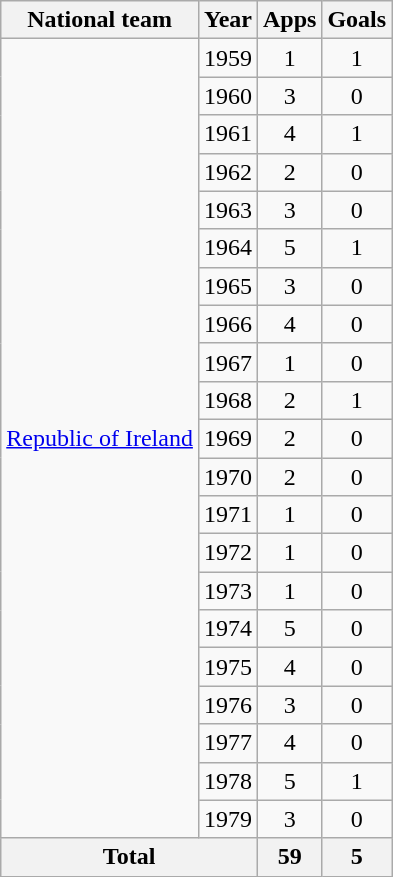<table class="wikitable" style="text-align:center">
<tr>
<th>National team</th>
<th>Year</th>
<th>Apps</th>
<th>Goals</th>
</tr>
<tr>
<td rowspan="21"><a href='#'>Republic of Ireland</a></td>
<td>1959</td>
<td>1</td>
<td>1</td>
</tr>
<tr>
<td>1960</td>
<td>3</td>
<td>0</td>
</tr>
<tr>
<td>1961</td>
<td>4</td>
<td>1</td>
</tr>
<tr>
<td>1962</td>
<td>2</td>
<td>0</td>
</tr>
<tr>
<td>1963</td>
<td>3</td>
<td>0</td>
</tr>
<tr>
<td>1964</td>
<td>5</td>
<td>1</td>
</tr>
<tr>
<td>1965</td>
<td>3</td>
<td>0</td>
</tr>
<tr>
<td>1966</td>
<td>4</td>
<td>0</td>
</tr>
<tr>
<td>1967</td>
<td>1</td>
<td>0</td>
</tr>
<tr>
<td>1968</td>
<td>2</td>
<td>1</td>
</tr>
<tr>
<td>1969</td>
<td>2</td>
<td>0</td>
</tr>
<tr>
<td>1970</td>
<td>2</td>
<td>0</td>
</tr>
<tr>
<td>1971</td>
<td>1</td>
<td>0</td>
</tr>
<tr>
<td>1972</td>
<td>1</td>
<td>0</td>
</tr>
<tr>
<td>1973</td>
<td>1</td>
<td>0</td>
</tr>
<tr>
<td>1974</td>
<td>5</td>
<td>0</td>
</tr>
<tr>
<td>1975</td>
<td>4</td>
<td>0</td>
</tr>
<tr>
<td>1976</td>
<td>3</td>
<td>0</td>
</tr>
<tr>
<td>1977</td>
<td>4</td>
<td>0</td>
</tr>
<tr>
<td>1978</td>
<td>5</td>
<td>1</td>
</tr>
<tr>
<td>1979</td>
<td>3</td>
<td>0</td>
</tr>
<tr>
<th colspan="2">Total</th>
<th>59</th>
<th>5</th>
</tr>
</table>
